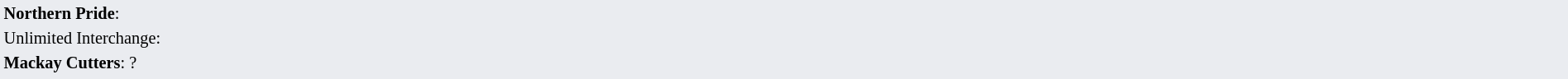<table style="background:#eaecf0; font-size:85%; width:100%;">
<tr>
<td><strong>Northern Pride</strong>:             </td>
</tr>
<tr>
<td>Unlimited Interchange:       </td>
</tr>
<tr>
<td><strong>Mackay Cutters</strong>: ?</td>
</tr>
<tr>
</tr>
</table>
